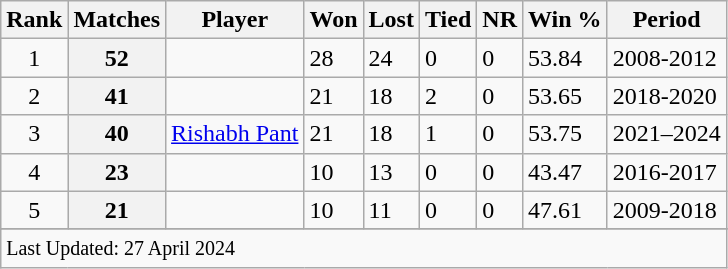<table class="wikitable">
<tr>
<th>Rank</th>
<th>Matches</th>
<th>Player</th>
<th>Won</th>
<th>Lost</th>
<th>Tied</th>
<th>NR</th>
<th>Win %</th>
<th>Period</th>
</tr>
<tr>
<td align=center>1</td>
<th scope=row style=text-align:center;>52</th>
<td></td>
<td>28</td>
<td>24</td>
<td>0</td>
<td>0</td>
<td>53.84</td>
<td>2008-2012</td>
</tr>
<tr>
<td align=center>2</td>
<th scope=row style=text-align:center;>41</th>
<td></td>
<td>21</td>
<td>18</td>
<td>2</td>
<td>0</td>
<td>53.65</td>
<td>2018-2020</td>
</tr>
<tr>
<td align=center>3</td>
<th scope=row style=text-align:center;>40</th>
<td><a href='#'>Rishabh Pant</a></td>
<td>21</td>
<td>18</td>
<td>1</td>
<td>0</td>
<td>53.75</td>
<td>2021–2024</td>
</tr>
<tr>
<td align=center>4</td>
<th scope=row style=text-align:center;>23</th>
<td></td>
<td>10</td>
<td>13</td>
<td>0</td>
<td>0</td>
<td>43.47</td>
<td>2016-2017</td>
</tr>
<tr>
<td align=center>5</td>
<th scope=row style=text-align:center;>21</th>
<td></td>
<td>10</td>
<td>11</td>
<td>0</td>
<td>0</td>
<td>47.61</td>
<td>2009-2018</td>
</tr>
<tr>
</tr>
<tr class=sortbottom>
<td colspan=9><small>Last Updated: 27 April 2024</small></td>
</tr>
</table>
